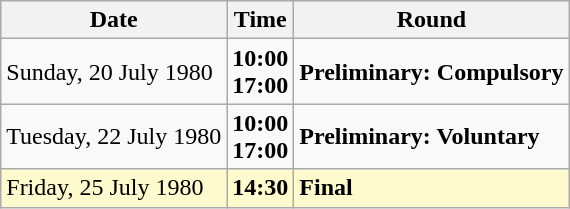<table class="wikitable">
<tr>
<th>Date</th>
<th>Time</th>
<th>Round</th>
</tr>
<tr>
<td>Sunday, 20 July 1980</td>
<td><strong>10:00</strong><br><strong>17:00</strong></td>
<td><strong>Preliminary: Compulsory</strong></td>
</tr>
<tr>
<td>Tuesday, 22 July 1980</td>
<td><strong>10:00</strong><br><strong>17:00</strong></td>
<td><strong>Preliminary: Voluntary</strong></td>
</tr>
<tr style=background:lemonchiffon>
<td>Friday, 25 July 1980</td>
<td><strong>14:30</strong></td>
<td><strong>Final</strong></td>
</tr>
</table>
